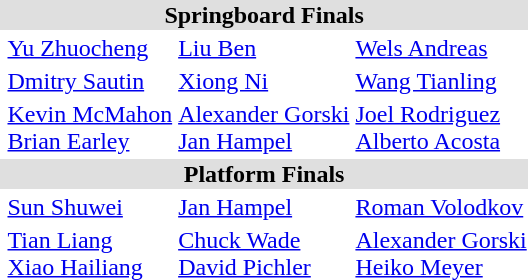<table>
<tr bgcolor="DFDFDF">
<td colspan="4" align="center"><strong>Springboard Finals</strong></td>
</tr>
<tr>
<th scope=row style="text-align:left"></th>
<td><a href='#'>Yu Zhuocheng</a><br><small></small></td>
<td><a href='#'>Liu Ben</a><br><small></small></td>
<td><a href='#'>Wels Andreas</a><br><small></small></td>
</tr>
<tr>
<th scope=row style="text-align:left"></th>
<td><a href='#'>Dmitry Sautin</a><br><small></small></td>
<td><a href='#'>Xiong Ni</a><br><small></small></td>
<td><a href='#'>Wang Tianling</a><br><small></small></td>
</tr>
<tr>
<th scope=row style="text-align:left"></th>
<td><a href='#'>Kevin McMahon</a><br><a href='#'>Brian Earley</a><br><small></small></td>
<td><a href='#'>Alexander Gorski</a><br><a href='#'>Jan Hampel</a><br><small></small></td>
<td><a href='#'>Joel Rodriguez</a><br><a href='#'>Alberto Acosta</a><br><small></small></td>
</tr>
<tr bgcolor="DFDFDF">
<td colspan="4" align="center"><strong>Platform Finals</strong></td>
</tr>
<tr>
<th scope=row style="text-align:left"></th>
<td><a href='#'>Sun Shuwei</a><br><small></small></td>
<td><a href='#'>Jan Hampel</a><br><small></small></td>
<td><a href='#'>Roman Volodkov</a><br><small></small></td>
</tr>
<tr>
<th scope=row style="text-align:left"></th>
<td><a href='#'>Tian Liang</a><br><a href='#'>Xiao Hailiang</a><br><small></small></td>
<td><a href='#'>Chuck Wade</a><br><a href='#'>David Pichler</a><br><small></small></td>
<td><a href='#'>Alexander Gorski</a><br><a href='#'>Heiko Meyer</a><br><small></small></td>
</tr>
</table>
